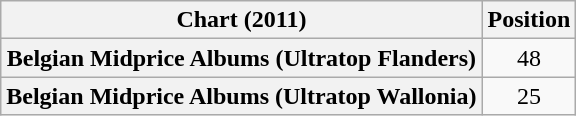<table class="wikitable sortable plainrowheaders" style="text-align:center;">
<tr>
<th>Chart (2011)</th>
<th>Position</th>
</tr>
<tr>
<th scope="row">Belgian Midprice Albums (Ultratop Flanders)</th>
<td>48</td>
</tr>
<tr>
<th scope="row">Belgian Midprice Albums (Ultratop Wallonia)</th>
<td>25</td>
</tr>
</table>
